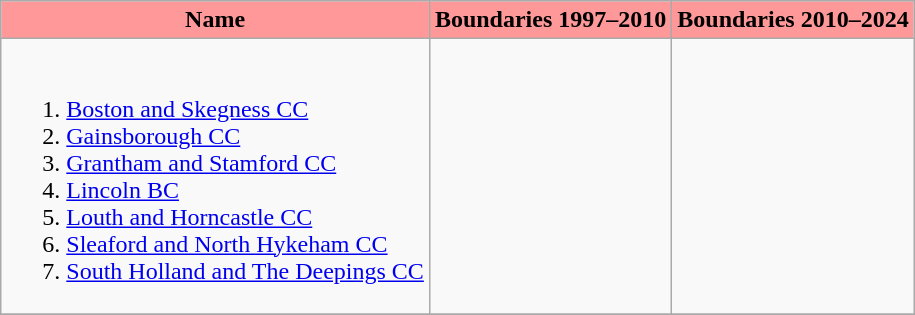<table class="wikitable">
<tr>
<th style="background-color:#ff9999">Name</th>
<th style="background-color:#ff9999">Boundaries 1997–2010</th>
<th style="background-color:#ff9999">Boundaries 2010–2024</th>
</tr>
<tr>
<td><br><ol><li><a href='#'>Boston and Skegness CC</a></li><li><a href='#'>Gainsborough CC</a></li><li><a href='#'>Grantham and Stamford CC</a></li><li><a href='#'>Lincoln BC</a></li><li><a href='#'>Louth and Horncastle CC</a></li><li><a href='#'>Sleaford and North Hykeham CC</a></li><li><a href='#'>South Holland and The Deepings CC</a></li></ol></td>
<td></td>
<td></td>
</tr>
<tr>
</tr>
</table>
